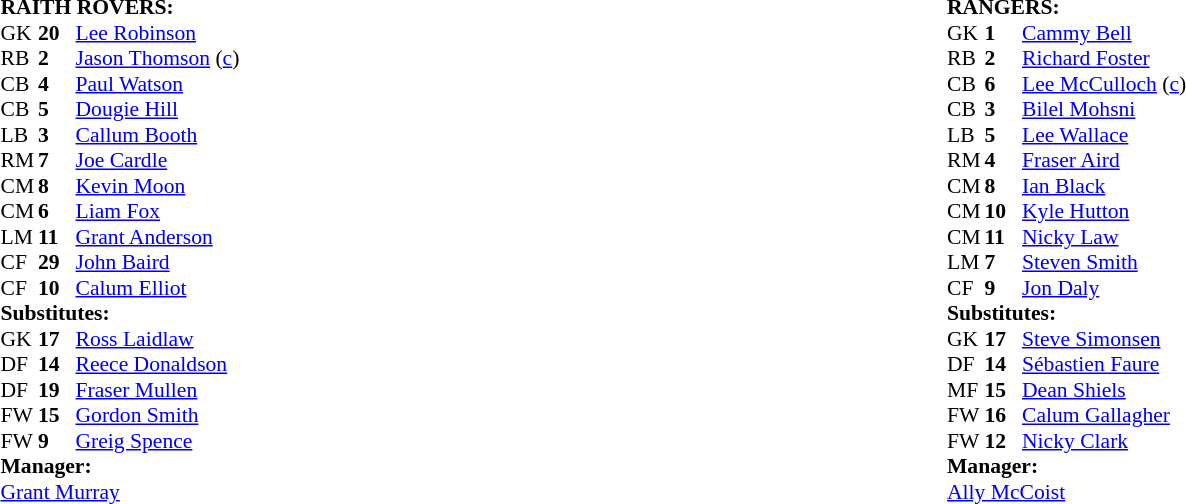<table style="width:100%;">
<tr>
<td style="vertical-align:top; width:50%;"><br><table style="font-size: 90%" cellspacing="0" cellpadding="0">
<tr>
<td colspan="4"><strong>RAITH ROVERS:</strong></td>
</tr>
<tr>
<th width="25"></th>
<th width="25"></th>
</tr>
<tr>
<td>GK</td>
<td><strong>20</strong></td>
<td> <a href='#'>Lee Robinson</a></td>
</tr>
<tr>
<td>RB</td>
<td><strong>2</strong></td>
<td> <a href='#'>Jason Thomson</a> (<a href='#'>c</a>)</td>
</tr>
<tr>
<td>CB</td>
<td><strong>4</strong></td>
<td> <a href='#'>Paul Watson</a></td>
</tr>
<tr>
<td>CB</td>
<td><strong>5</strong></td>
<td> <a href='#'>Dougie Hill</a></td>
</tr>
<tr>
<td>LB</td>
<td><strong>3</strong></td>
<td> <a href='#'>Callum Booth</a></td>
</tr>
<tr>
<td>RM</td>
<td><strong>7</strong></td>
<td> <a href='#'>Joe Cardle</a></td>
<td></td>
<td></td>
</tr>
<tr>
<td>CM</td>
<td><strong>8</strong></td>
<td> <a href='#'>Kevin Moon</a></td>
<td></td>
<td></td>
</tr>
<tr>
<td>CM</td>
<td><strong>6</strong></td>
<td> <a href='#'>Liam Fox</a></td>
<td></td>
</tr>
<tr>
<td>LM</td>
<td><strong>11</strong></td>
<td> <a href='#'>Grant Anderson</a></td>
<td></td>
</tr>
<tr>
<td>CF</td>
<td><strong>29</strong></td>
<td> <a href='#'>John Baird</a></td>
</tr>
<tr>
<td>CF</td>
<td><strong>10</strong></td>
<td> <a href='#'>Calum Elliot</a></td>
<td></td>
<td></td>
</tr>
<tr>
<td colspan=4><strong>Substitutes:</strong></td>
</tr>
<tr>
<td>GK</td>
<td><strong>17</strong></td>
<td> <a href='#'>Ross Laidlaw</a></td>
</tr>
<tr>
<td>DF</td>
<td><strong>14</strong></td>
<td> <a href='#'>Reece Donaldson</a></td>
</tr>
<tr>
<td>DF</td>
<td><strong>19</strong></td>
<td> <a href='#'>Fraser Mullen</a></td>
<td></td>
<td></td>
</tr>
<tr>
<td>FW</td>
<td><strong>15</strong></td>
<td> <a href='#'>Gordon Smith</a></td>
<td></td>
<td></td>
</tr>
<tr>
<td>FW</td>
<td><strong>9</strong></td>
<td> <a href='#'>Greig Spence</a></td>
<td></td>
<td></td>
</tr>
<tr>
<td colspan=4><strong>Manager:</strong></td>
</tr>
<tr>
<td colspan="4"> <a href='#'>Grant Murray</a></td>
</tr>
</table>
</td>
<td style="vertical-align:top; width:50%;"><br><table style="font-size: 90%" cellspacing="0" cellpadding="0">
<tr>
<td colspan="4"><strong>RANGERS:</strong></td>
</tr>
<tr>
<th width="25"></th>
<th width="25"></th>
</tr>
<tr>
<td>GK</td>
<td><strong>1</strong></td>
<td> <a href='#'>Cammy Bell</a></td>
</tr>
<tr>
<td>RB</td>
<td><strong>2</strong></td>
<td> <a href='#'>Richard Foster</a></td>
</tr>
<tr>
<td>CB</td>
<td><strong>6</strong></td>
<td> <a href='#'>Lee McCulloch</a> (<a href='#'>c</a>)</td>
</tr>
<tr>
<td>CB</td>
<td><strong>3</strong></td>
<td> <a href='#'>Bilel Mohsni</a></td>
<td></td>
</tr>
<tr>
<td>LB</td>
<td><strong>5</strong></td>
<td> <a href='#'>Lee Wallace</a></td>
<td></td>
<td></td>
</tr>
<tr>
<td>RM</td>
<td><strong>4</strong></td>
<td> <a href='#'>Fraser Aird</a></td>
</tr>
<tr>
<td>CM</td>
<td><strong>8</strong></td>
<td> <a href='#'>Ian Black</a></td>
<td></td>
</tr>
<tr>
<td>CM</td>
<td><strong>10</strong></td>
<td> <a href='#'>Kyle Hutton</a></td>
<td></td>
<td></td>
</tr>
<tr>
<td>CM</td>
<td><strong>11</strong></td>
<td> <a href='#'>Nicky Law</a></td>
</tr>
<tr>
<td>LM</td>
<td><strong>7</strong></td>
<td> <a href='#'>Steven Smith</a></td>
<td></td>
<td></td>
</tr>
<tr>
<td>CF</td>
<td><strong>9</strong></td>
<td> <a href='#'>Jon Daly</a></td>
<td></td>
</tr>
<tr>
<td colspan=4><strong>Substitutes:</strong></td>
</tr>
<tr>
<td>GK</td>
<td><strong>17</strong></td>
<td> <a href='#'>Steve Simonsen</a></td>
</tr>
<tr>
<td>DF</td>
<td><strong>14</strong></td>
<td> <a href='#'>Sébastien Faure</a></td>
<td></td>
<td></td>
</tr>
<tr>
<td>MF</td>
<td><strong>15</strong></td>
<td> <a href='#'>Dean Shiels</a></td>
<td></td>
</tr>
<tr>
<td>FW</td>
<td><strong>16</strong></td>
<td> <a href='#'>Calum Gallagher</a></td>
<td></td>
<td></td>
</tr>
<tr>
<td>FW</td>
<td><strong>12</strong></td>
<td> <a href='#'>Nicky Clark</a></td>
<td></td>
<td></td>
</tr>
<tr>
<td colspan=4><strong>Manager:</strong></td>
</tr>
<tr>
<td colspan="4"> <a href='#'>Ally McCoist</a></td>
</tr>
</table>
</td>
</tr>
</table>
